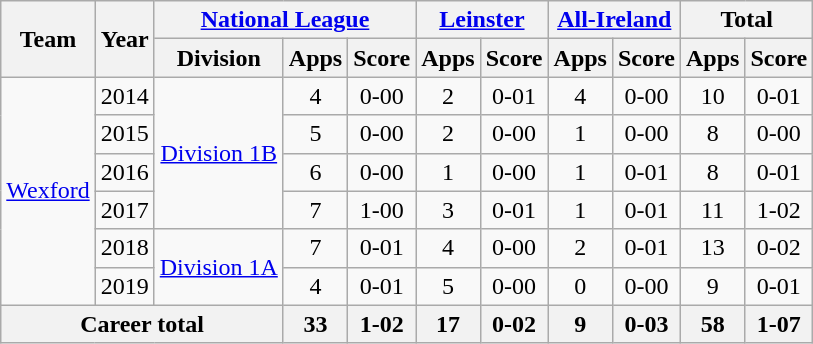<table class="wikitable" style="text-align:center">
<tr>
<th rowspan="2">Team</th>
<th rowspan="2">Year</th>
<th colspan="3"><a href='#'>National League</a></th>
<th colspan="2"><a href='#'>Leinster</a></th>
<th colspan="2"><a href='#'>All-Ireland</a></th>
<th colspan="2">Total</th>
</tr>
<tr>
<th>Division</th>
<th>Apps</th>
<th>Score</th>
<th>Apps</th>
<th>Score</th>
<th>Apps</th>
<th>Score</th>
<th>Apps</th>
<th>Score</th>
</tr>
<tr>
<td rowspan="6"><a href='#'>Wexford</a></td>
<td>2014</td>
<td rowspan="4"><a href='#'>Division 1B</a></td>
<td>4</td>
<td>0-00</td>
<td>2</td>
<td>0-01</td>
<td>4</td>
<td>0-00</td>
<td>10</td>
<td>0-01</td>
</tr>
<tr>
<td>2015</td>
<td>5</td>
<td>0-00</td>
<td>2</td>
<td>0-00</td>
<td>1</td>
<td>0-00</td>
<td>8</td>
<td>0-00</td>
</tr>
<tr>
<td>2016</td>
<td>6</td>
<td>0-00</td>
<td>1</td>
<td>0-00</td>
<td>1</td>
<td>0-01</td>
<td>8</td>
<td>0-01</td>
</tr>
<tr>
<td>2017</td>
<td>7</td>
<td>1-00</td>
<td>3</td>
<td>0-01</td>
<td>1</td>
<td>0-01</td>
<td>11</td>
<td>1-02</td>
</tr>
<tr>
<td>2018</td>
<td rowspan="2"><a href='#'>Division 1A</a></td>
<td>7</td>
<td>0-01</td>
<td>4</td>
<td>0-00</td>
<td>2</td>
<td>0-01</td>
<td>13</td>
<td>0-02</td>
</tr>
<tr>
<td>2019</td>
<td>4</td>
<td>0-01</td>
<td>5</td>
<td>0-00</td>
<td>0</td>
<td>0-00</td>
<td>9</td>
<td>0-01</td>
</tr>
<tr>
<th colspan="3">Career total</th>
<th>33</th>
<th>1-02</th>
<th>17</th>
<th>0-02</th>
<th>9</th>
<th>0-03</th>
<th>58</th>
<th>1-07</th>
</tr>
</table>
